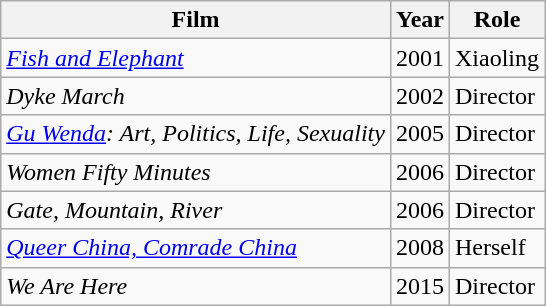<table class="wikitable">
<tr>
<th>Film</th>
<th>Year</th>
<th>Role</th>
</tr>
<tr>
<td><em><a href='#'>Fish and Elephant</a></em></td>
<td>2001</td>
<td>Xiaoling</td>
</tr>
<tr>
<td><em>Dyke March</em></td>
<td>2002</td>
<td>Director</td>
</tr>
<tr>
<td><em><a href='#'>Gu Wenda</a>: Art, Politics, Life, Sexuality</em></td>
<td>2005</td>
<td>Director</td>
</tr>
<tr>
<td><em>Women Fifty Minutes</em></td>
<td>2006</td>
<td>Director</td>
</tr>
<tr>
<td><em>Gate, Mountain, River</em></td>
<td>2006</td>
<td>Director</td>
</tr>
<tr>
<td><em><a href='#'>Queer China, Comrade China</a></em></td>
<td>2008</td>
<td>Herself</td>
</tr>
<tr>
<td><em>We Are Here</em></td>
<td>2015</td>
<td>Director</td>
</tr>
</table>
